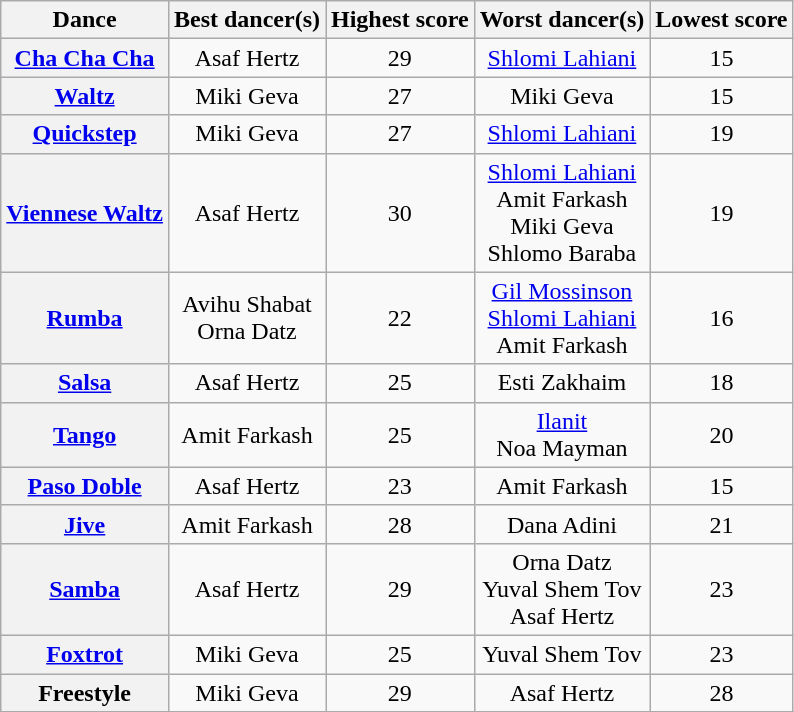<table class="wikitable sortable" style="text-align:center;">
<tr>
<th>Dance</th>
<th class="sortable">Best dancer(s)</th>
<th>Highest score</th>
<th class="sortable">Worst dancer(s)</th>
<th>Lowest score</th>
</tr>
<tr>
<th><a href='#'>Cha Cha Cha</a></th>
<td>Asaf Hertz</td>
<td>29</td>
<td><a href='#'>Shlomi Lahiani</a></td>
<td>15</td>
</tr>
<tr>
<th><a href='#'>Waltz</a></th>
<td>Miki Geva</td>
<td>27</td>
<td>Miki Geva</td>
<td>15</td>
</tr>
<tr>
<th><a href='#'>Quickstep</a></th>
<td>Miki Geva</td>
<td>27</td>
<td><a href='#'>Shlomi Lahiani</a></td>
<td>19</td>
</tr>
<tr>
<th><a href='#'>Viennese Waltz</a></th>
<td>Asaf Hertz</td>
<td>30</td>
<td><a href='#'>Shlomi Lahiani</a><br>Amit Farkash<br>Miki Geva<br>Shlomo Baraba</td>
<td>19</td>
</tr>
<tr>
<th><a href='#'>Rumba</a></th>
<td>Avihu Shabat <br> Orna Datz</td>
<td>22</td>
<td><a href='#'>Gil Mossinson</a><br><a href='#'>Shlomi Lahiani</a><br>Amit Farkash</td>
<td>16</td>
</tr>
<tr>
<th><a href='#'>Salsa</a></th>
<td>Asaf Hertz</td>
<td>25</td>
<td>Esti Zakhaim</td>
<td>18</td>
</tr>
<tr>
<th><a href='#'>Tango</a></th>
<td>Amit Farkash</td>
<td>25</td>
<td><a href='#'>Ilanit</a><br>Noa Mayman</td>
<td>20</td>
</tr>
<tr>
<th><a href='#'>Paso Doble</a></th>
<td>Asaf Hertz</td>
<td>23</td>
<td>Amit Farkash</td>
<td>15</td>
</tr>
<tr>
<th><a href='#'>Jive</a></th>
<td>Amit Farkash</td>
<td>28</td>
<td>Dana Adini</td>
<td>21</td>
</tr>
<tr>
<th><a href='#'>Samba</a></th>
<td>Asaf Hertz</td>
<td>29</td>
<td>Orna Datz<br>Yuval Shem Tov<br>Asaf Hertz</td>
<td>23</td>
</tr>
<tr>
<th><a href='#'>Foxtrot</a></th>
<td>Miki Geva</td>
<td>25</td>
<td>Yuval Shem Tov</td>
<td>23</td>
</tr>
<tr>
<th>Freestyle</th>
<td>Miki Geva</td>
<td>29</td>
<td>Asaf Hertz</td>
<td>28</td>
</tr>
<tr>
</tr>
</table>
